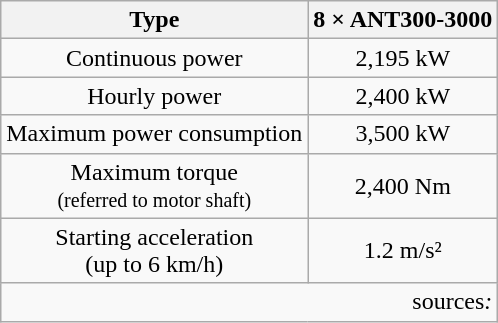<table class="wikitable" style="text-align:center">
<tr>
<th>Type</th>
<th>8 × ANT300-3000</th>
</tr>
<tr>
<td>Continuous power</td>
<td>2,195 kW</td>
</tr>
<tr>
<td>Hourly power</td>
<td>2,400 kW</td>
</tr>
<tr>
<td>Maximum power consumption</td>
<td>3,500 kW</td>
</tr>
<tr>
<td>Maximum torque<br><small>(referred to motor shaft)</small></td>
<td>2,400 Nm</td>
</tr>
<tr>
<td>Starting acceleration<br>(up to 6 km/h)</td>
<td>1.2 m/s²</td>
</tr>
<tr style="text-align:right">
<td colspan="2">sources<em>:</em></td>
</tr>
</table>
